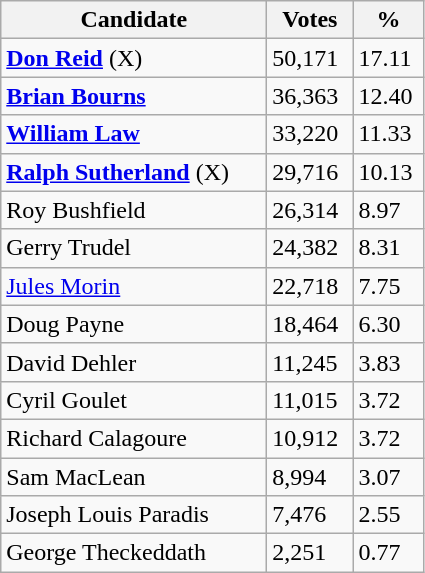<table class="wikitable">
<tr>
<th style="width: 170px">Candidate</th>
<th style="width: 50px">Votes</th>
<th style="width: 40px">%</th>
</tr>
<tr>
<td><strong><a href='#'>Don Reid</a></strong> (X)</td>
<td>50,171</td>
<td>17.11</td>
</tr>
<tr>
<td><strong><a href='#'>Brian Bourns</a></strong></td>
<td>36,363</td>
<td>12.40</td>
</tr>
<tr>
<td><strong><a href='#'>William Law</a></strong></td>
<td>33,220</td>
<td>11.33</td>
</tr>
<tr>
<td><strong><a href='#'>Ralph Sutherland</a></strong> (X)</td>
<td>29,716</td>
<td>10.13</td>
</tr>
<tr>
<td>Roy Bushfield</td>
<td>26,314</td>
<td>8.97</td>
</tr>
<tr>
<td>Gerry Trudel</td>
<td>24,382</td>
<td>8.31</td>
</tr>
<tr>
<td><a href='#'>Jules Morin</a></td>
<td>22,718</td>
<td>7.75</td>
</tr>
<tr>
<td>Doug Payne</td>
<td>18,464</td>
<td>6.30</td>
</tr>
<tr>
<td>David Dehler</td>
<td>11,245</td>
<td>3.83</td>
</tr>
<tr>
<td>Cyril Goulet</td>
<td>11,015</td>
<td>3.72</td>
</tr>
<tr>
<td>Richard Calagoure</td>
<td>10,912</td>
<td>3.72</td>
</tr>
<tr>
<td>Sam MacLean</td>
<td>8,994</td>
<td>3.07</td>
</tr>
<tr>
<td>Joseph Louis Paradis</td>
<td>7,476</td>
<td>2.55</td>
</tr>
<tr>
<td>George Theckeddath</td>
<td>2,251</td>
<td>0.77</td>
</tr>
</table>
